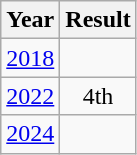<table class="wikitable" style="text-align:center">
<tr>
<th>Year</th>
<th>Result</th>
</tr>
<tr>
<td><a href='#'>2018</a></td>
<td></td>
</tr>
<tr>
<td><a href='#'>2022</a></td>
<td>4th</td>
</tr>
<tr>
<td><a href='#'>2024</a></td>
<td></td>
</tr>
</table>
